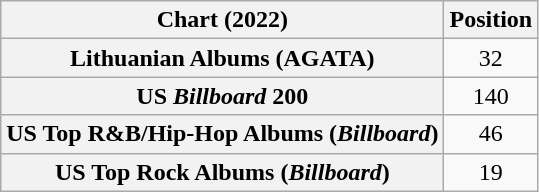<table class="wikitable sortable plainrowheaders" style="text-align:center">
<tr>
<th scope="col">Chart (2022)</th>
<th scope="col">Position</th>
</tr>
<tr>
<th scope="row">Lithuanian Albums (AGATA)</th>
<td>32</td>
</tr>
<tr>
<th scope="row">US <em>Billboard</em> 200</th>
<td>140</td>
</tr>
<tr>
<th scope="row">US Top R&B/Hip-Hop Albums (<em>Billboard</em>)</th>
<td>46</td>
</tr>
<tr>
<th scope="row">US Top Rock Albums (<em>Billboard</em>)</th>
<td>19</td>
</tr>
</table>
